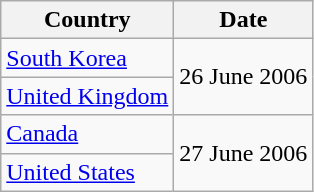<table class="wikitable">
<tr>
<th>Country</th>
<th>Date</th>
</tr>
<tr>
<td><a href='#'>South Korea</a></td>
<td rowspan="2">26 June 2006</td>
</tr>
<tr>
<td><a href='#'>United Kingdom</a></td>
</tr>
<tr>
<td><a href='#'>Canada</a></td>
<td rowspan="2">27 June 2006</td>
</tr>
<tr>
<td><a href='#'>United States</a></td>
</tr>
</table>
